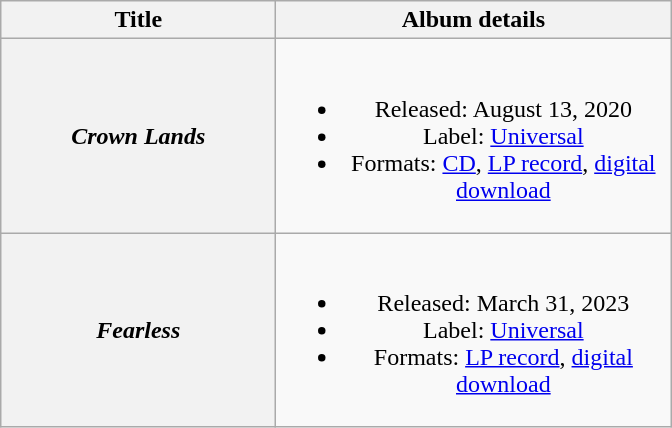<table class="wikitable plainrowheaders" style="text-align:center;">
<tr>
<th scope="col" style="width:11em;">Title</th>
<th scope="col" style="width:16em;">Album details</th>
</tr>
<tr>
<th scope="row"><em>Crown Lands</em></th>
<td><br><ul><li>Released: August 13, 2020</li><li>Label: <a href='#'>Universal</a></li><li>Formats: <a href='#'>CD</a>, <a href='#'>LP record</a>, <a href='#'>digital download</a></li></ul></td>
</tr>
<tr>
<th scope="row"><em>Fearless</em></th>
<td><br><ul><li>Released: March 31, 2023</li><li>Label: <a href='#'>Universal</a></li><li>Formats: <a href='#'>LP record</a>, <a href='#'>digital download</a></li></ul></td>
</tr>
</table>
